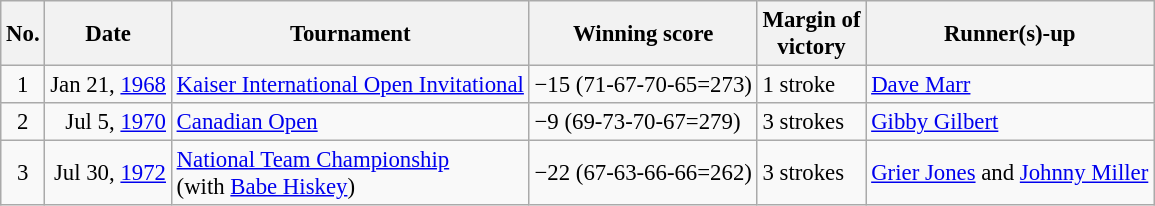<table class="wikitable" style="font-size:95%;">
<tr>
<th>No.</th>
<th>Date</th>
<th>Tournament</th>
<th>Winning score</th>
<th>Margin of<br>victory</th>
<th>Runner(s)-up</th>
</tr>
<tr>
<td align=center>1</td>
<td align=right>Jan 21, <a href='#'>1968</a></td>
<td><a href='#'>Kaiser International Open Invitational</a></td>
<td>−15 (71-67-70-65=273)</td>
<td>1 stroke</td>
<td> <a href='#'>Dave Marr</a></td>
</tr>
<tr>
<td align=center>2</td>
<td align=right>Jul 5, <a href='#'>1970</a></td>
<td><a href='#'>Canadian Open</a></td>
<td>−9 (69-73-70-67=279)</td>
<td>3 strokes</td>
<td> <a href='#'>Gibby Gilbert</a></td>
</tr>
<tr>
<td align=center>3</td>
<td align=right>Jul 30, <a href='#'>1972</a></td>
<td><a href='#'>National Team Championship</a><br>(with  <a href='#'>Babe Hiskey</a>)</td>
<td>−22 (67-63-66-66=262)</td>
<td>3 strokes</td>
<td> <a href='#'>Grier Jones</a> and  <a href='#'>Johnny Miller</a></td>
</tr>
</table>
